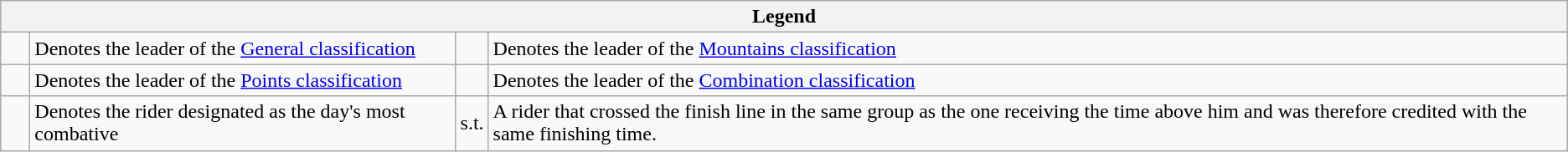<table class="wikitable">
<tr>
<th colspan=4>Legend</th>
</tr>
<tr>
<td>    </td>
<td>Denotes the leader of the <a href='#'>General classification</a></td>
<td>    </td>
<td>Denotes the leader of the <a href='#'>Mountains classification</a></td>
</tr>
<tr>
<td>    </td>
<td>Denotes the leader of the <a href='#'>Points classification</a></td>
<td>    </td>
<td>Denotes the leader of the <a href='#'>Combination classification</a></td>
</tr>
<tr>
<td>    </td>
<td>Denotes the rider designated as the day's most combative</td>
<td>s.t.</td>
<td>A rider that crossed the finish line in the same group as the one receiving the time above him and was therefore credited with the same finishing time.</td>
</tr>
</table>
